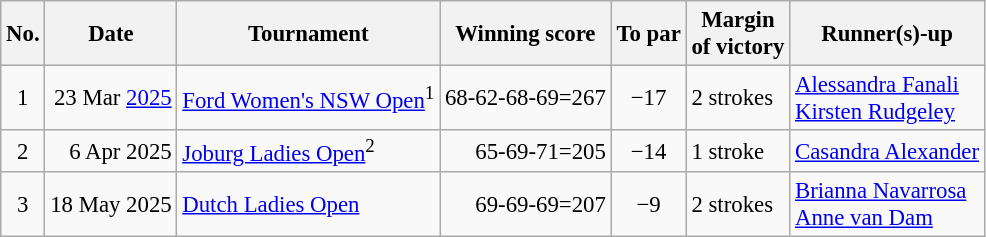<table class="wikitable" style="font-size:95%;">
<tr>
<th>No.</th>
<th>Date</th>
<th>Tournament</th>
<th>Winning score</th>
<th>To par</th>
<th>Margin<br>of victory</th>
<th>Runner(s)-up</th>
</tr>
<tr>
<td align=center>1</td>
<td align=right>23 Mar <a href='#'>2025</a></td>
<td><a href='#'>Ford Women's NSW Open</a><sup>1</sup></td>
<td align=right>68-62-68-69=267</td>
<td align=center>−17</td>
<td>2 strokes</td>
<td> <a href='#'>Alessandra Fanali</a><br>  <a href='#'>Kirsten Rudgeley</a></td>
</tr>
<tr>
<td align=center>2</td>
<td align=right>6 Apr 2025</td>
<td><a href='#'>Joburg Ladies Open</a><sup>2</sup></td>
<td align=right>65-69-71=205</td>
<td align=center>−14</td>
<td>1 stroke</td>
<td> <a href='#'>Casandra Alexander</a></td>
</tr>
<tr>
<td align=center>3</td>
<td align=right>18 May 2025</td>
<td><a href='#'>Dutch Ladies Open</a></td>
<td align=right>69-69-69=207</td>
<td align=center>−9</td>
<td>2 strokes</td>
<td> <a href='#'>Brianna Navarrosa</a><br> <a href='#'>Anne van Dam</a></td>
</tr>
</table>
